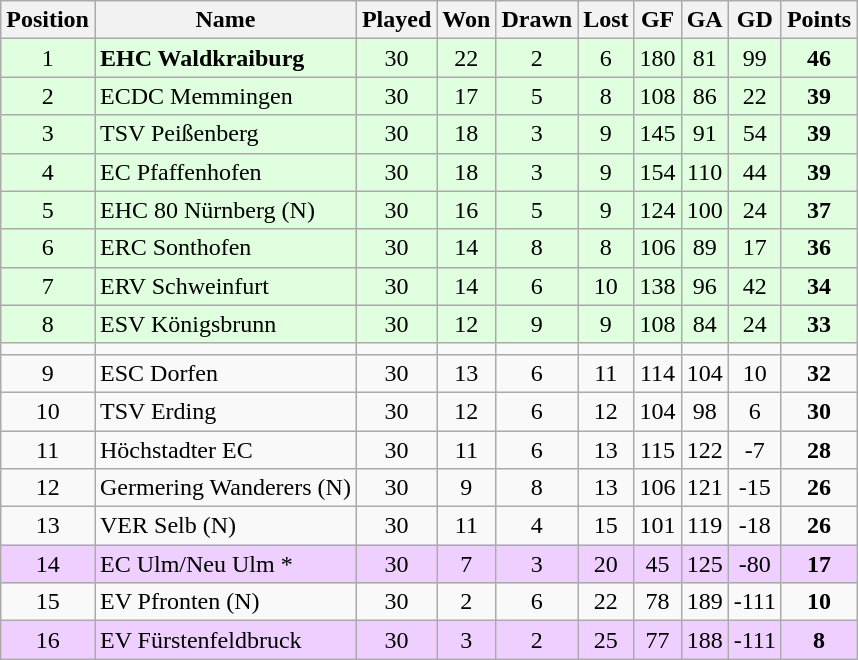<table class="wikitable">
<tr align="center">
<th>Position</th>
<th>Name</th>
<th>Played</th>
<th>Won</th>
<th>Drawn</th>
<th>Lost</th>
<th>GF</th>
<th>GA</th>
<th>GD</th>
<th>Points</th>
</tr>
<tr align="center">
<td bgcolor="#dfffdf">1</td>
<td align="left" bgcolor="#dfffdf"><strong>EHC Waldkraiburg</strong></td>
<td bgcolor="#dfffdf">30</td>
<td bgcolor="#dfffdf">22</td>
<td bgcolor="#dfffdf">2</td>
<td bgcolor="#dfffdf">6</td>
<td bgcolor="#dfffdf">180</td>
<td bgcolor="#dfffdf">81</td>
<td bgcolor="#dfffdf">99</td>
<td bgcolor="#dfffdf"><strong>46</strong></td>
</tr>
<tr align="center">
<td bgcolor="#dfffdf">2</td>
<td align="left" bgcolor="#dfffdf">ECDC Memmingen</td>
<td bgcolor="#dfffdf">30</td>
<td bgcolor="#dfffdf">17</td>
<td bgcolor="#dfffdf">5</td>
<td bgcolor="#dfffdf">8</td>
<td bgcolor="#dfffdf">108</td>
<td bgcolor="#dfffdf">86</td>
<td bgcolor="#dfffdf">22</td>
<td bgcolor="#dfffdf"><strong>39</strong></td>
</tr>
<tr align="center">
<td bgcolor="#dfffdf">3</td>
<td align="left" bgcolor="#dfffdf">TSV Peißenberg</td>
<td bgcolor="#dfffdf">30</td>
<td bgcolor="#dfffdf">18</td>
<td bgcolor="#dfffdf">3</td>
<td bgcolor="#dfffdf">9</td>
<td bgcolor="#dfffdf">145</td>
<td bgcolor="#dfffdf">91</td>
<td bgcolor="#dfffdf">54</td>
<td bgcolor="#dfffdf"><strong>39</strong></td>
</tr>
<tr align="center">
<td bgcolor="#dfffdf">4</td>
<td align="left" bgcolor="#dfffdf">EC Pfaffenhofen</td>
<td bgcolor="#dfffdf">30</td>
<td bgcolor="#dfffdf">18</td>
<td bgcolor="#dfffdf">3</td>
<td bgcolor="#dfffdf">9</td>
<td bgcolor="#dfffdf">154</td>
<td bgcolor="#dfffdf">110</td>
<td bgcolor="#dfffdf">44</td>
<td bgcolor="#dfffdf"><strong>39</strong></td>
</tr>
<tr align="center">
<td bgcolor="#dfffdf">5</td>
<td align="left" bgcolor="#dfffdf">EHC 80 Nürnberg (N)</td>
<td bgcolor="#dfffdf">30</td>
<td bgcolor="#dfffdf">16</td>
<td bgcolor="#dfffdf">5</td>
<td bgcolor="#dfffdf">9</td>
<td bgcolor="#dfffdf">124</td>
<td bgcolor="#dfffdf">100</td>
<td bgcolor="#dfffdf">24</td>
<td bgcolor="#dfffdf"><strong>37</strong></td>
</tr>
<tr align="center">
<td bgcolor="#dfffdf">6</td>
<td align="left" bgcolor="#dfffdf">ERC Sonthofen</td>
<td bgcolor="#dfffdf">30</td>
<td bgcolor="#dfffdf">14</td>
<td bgcolor="#dfffdf">8</td>
<td bgcolor="#dfffdf">8</td>
<td bgcolor="#dfffdf">106</td>
<td bgcolor="#dfffdf">89</td>
<td bgcolor="#dfffdf">17</td>
<td bgcolor="#dfffdf"><strong>36</strong></td>
</tr>
<tr align="center">
<td bgcolor="#dfffdf">7</td>
<td align="left" bgcolor="#dfffdf">ERV Schweinfurt</td>
<td bgcolor="#dfffdf">30</td>
<td bgcolor="#dfffdf">14</td>
<td bgcolor="#dfffdf">6</td>
<td bgcolor="#dfffdf">10</td>
<td bgcolor="#dfffdf">138</td>
<td bgcolor="#dfffdf">96</td>
<td bgcolor="#dfffdf">42</td>
<td bgcolor="#dfffdf"><strong>34</strong></td>
</tr>
<tr align="center">
<td bgcolor="#dfffdf">8</td>
<td align="left" bgcolor="#dfffdf">ESV Königsbrunn</td>
<td bgcolor="#dfffdf">30</td>
<td bgcolor="#dfffdf">12</td>
<td bgcolor="#dfffdf">9</td>
<td bgcolor="#dfffdf">9</td>
<td bgcolor="#dfffdf">108</td>
<td bgcolor="#dfffdf">84</td>
<td bgcolor="#dfffdf">24</td>
<td bgcolor="#dfffdf"><strong>33</strong></td>
</tr>
<tr>
<td></td>
<td></td>
<td></td>
<td></td>
<td></td>
<td></td>
<td></td>
<td></td>
<td></td>
<td></td>
</tr>
<tr align="center">
<td>9</td>
<td align="left">ESC Dorfen</td>
<td>30</td>
<td>13</td>
<td>6</td>
<td>11</td>
<td>114</td>
<td>104</td>
<td>10</td>
<td><strong>32</strong></td>
</tr>
<tr align="center">
<td>10</td>
<td align="left">TSV Erding</td>
<td>30</td>
<td>12</td>
<td>6</td>
<td>12</td>
<td>104</td>
<td>98</td>
<td>6</td>
<td><strong>30</strong></td>
</tr>
<tr align="center">
<td>11</td>
<td align="left">Höchstadter EC</td>
<td>30</td>
<td>11</td>
<td>6</td>
<td>13</td>
<td>115</td>
<td>122</td>
<td>-7</td>
<td><strong>28</strong></td>
</tr>
<tr align="center">
<td>12</td>
<td align="left">Germering Wanderers (N)</td>
<td>30</td>
<td>9</td>
<td>8</td>
<td>13</td>
<td>106</td>
<td>121</td>
<td>-15</td>
<td><strong>26</strong></td>
</tr>
<tr align="center">
<td>13</td>
<td align="left">VER Selb (N)</td>
<td>30</td>
<td>11</td>
<td>4</td>
<td>15</td>
<td>101</td>
<td>119</td>
<td>-18</td>
<td><strong>26</strong></td>
</tr>
<tr align="center" bgcolor="#efcfff">
<td>14</td>
<td align="left">EC Ulm/Neu Ulm *</td>
<td>30</td>
<td>7</td>
<td>3</td>
<td>20</td>
<td>45</td>
<td>125</td>
<td>-80</td>
<td><strong>17</strong></td>
</tr>
<tr align="center">
<td>15</td>
<td align="left">EV Pfronten (N)</td>
<td>30</td>
<td>2</td>
<td>6</td>
<td>22</td>
<td>78</td>
<td>189</td>
<td>-111</td>
<td><strong>10</strong></td>
</tr>
<tr align="center" bgcolor="#efcfff">
<td>16</td>
<td align="left">EV Fürstenfeldbruck</td>
<td>30</td>
<td>3</td>
<td>2</td>
<td>25</td>
<td>77</td>
<td>188</td>
<td>-111</td>
<td><strong>8</strong></td>
</tr>
</table>
